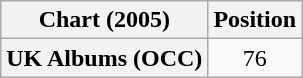<table class="wikitable plainrowheaders" style="text-align:center">
<tr>
<th scope="col">Chart (2005)</th>
<th scope="col">Position</th>
</tr>
<tr>
<th scope="row">UK Albums (OCC)</th>
<td>76</td>
</tr>
</table>
